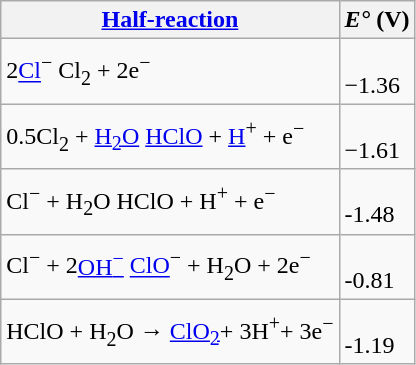<table class="wikitable">
<tr>
<th><a href='#'>Half-reaction</a></th>
<th><em>E°</em> (V)</th>
</tr>
<tr>
<td>2<a href='#'>Cl</a><sup>−</sup>  Cl<sub>2</sub> + 2e<sup>−</sup></td>
<td><br>−1.36</td>
</tr>
<tr>
<td>0.5Cl<sub>2</sub> + <a href='#'>H<sub>2</sub>O</a>  <a href='#'>HClO</a> + <a href='#'>H</a><sup>+</sup> + e<sup>−</sup></td>
<td><br>−1.61</td>
</tr>
<tr>
<td>Cl<sup>−</sup> + H<sub>2</sub>O  HClO + H<sup>+</sup> + e<sup>−</sup></td>
<td><br>-1.48</td>
</tr>
<tr>
<td>Cl<sup>−</sup> + 2<a href='#'>OH<sup>−</sup></a>  <a href='#'>ClO</a><sup>−</sup> + H<sub>2</sub>O + 2e<sup>−</sup></td>
<td><br>-0.81</td>
</tr>
<tr>
<td>HClO + H<sub>2</sub>O → <a href='#'>ClO<sub>2</sub></a>+ 3H<sup>+</sup>+ 3e<sup>−</sup></td>
<td><br>-1.19</td>
</tr>
</table>
